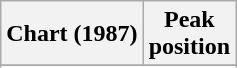<table class="wikitable sortable plainrowheaders">
<tr>
<th>Chart (1987)</th>
<th>Peak<br>position</th>
</tr>
<tr>
</tr>
<tr>
</tr>
</table>
